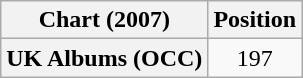<table class="wikitable plainrowheaders" style="text-align:center">
<tr>
<th scope="col">Chart (2007)</th>
<th scope="col">Position</th>
</tr>
<tr>
<th scope="row">UK Albums (OCC)</th>
<td>197</td>
</tr>
</table>
